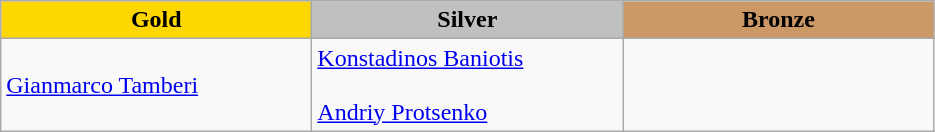<table class="wikitable" style="text-align:left">
<tr align="center">
<td width=200 bgcolor=gold><strong>Gold</strong></td>
<td width=200 bgcolor=silver><strong>Silver</strong></td>
<td width=200 bgcolor=CC9966><strong>Bronze</strong></td>
</tr>
<tr>
<td><a href='#'>Gianmarco Tamberi</a><br></td>
<td><a href='#'>Konstadinos Baniotis</a><br><br><a href='#'>Andriy Protsenko</a><br></td>
<td></td>
</tr>
</table>
